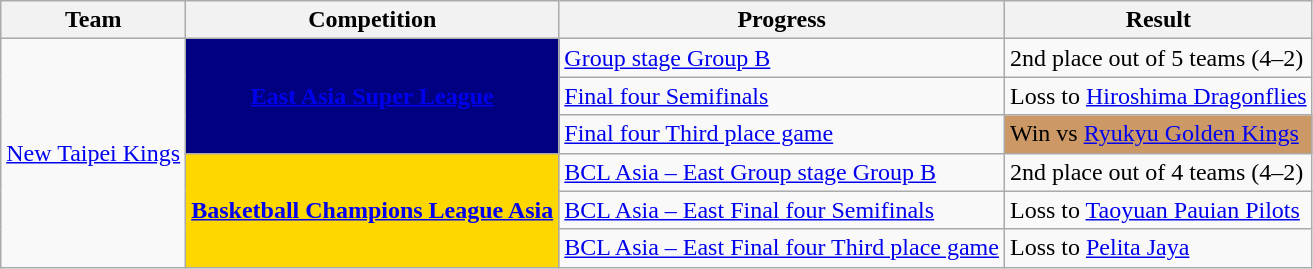<table class="wikitable">
<tr>
<th>Team</th>
<th>Competition</th>
<th>Progress</th>
<th>Result</th>
</tr>
<tr>
<td rowspan=6><a href='#'>New Taipei Kings</a></td>
<td rowspan=3 style="background-color:#000080;color:white;text-align:center"><strong><a href='#'><span>East Asia Super League</span></a></strong></td>
<td><a href='#'>Group stage Group B</a></td>
<td>2nd place out of 5 teams (4–2)</td>
</tr>
<tr>
<td><a href='#'>Final four Semifinals</a></td>
<td>Loss to  <a href='#'>Hiroshima Dragonflies</a></td>
</tr>
<tr>
<td><a href='#'>Final four Third place game</a></td>
<td style="background-color:#C96;">Win vs  <a href='#'>Ryukyu Golden Kings</a></td>
</tr>
<tr>
<td rowspan=3 style="background-color:#FFD700;color:white;text-align:center"><strong><a href='#'><span>Basketball Champions League Asia</span></a></strong></td>
<td><a href='#'>BCL Asia – East Group stage Group B</a></td>
<td>2nd place out of 4 teams (4–2)</td>
</tr>
<tr>
<td><a href='#'>BCL Asia – East Final four Semifinals</a></td>
<td>Loss to  <a href='#'>Taoyuan Pauian Pilots</a></td>
</tr>
<tr>
<td><a href='#'>BCL Asia – East Final four Third place game</a></td>
<td>Loss to  <a href='#'>Pelita Jaya</a></td>
</tr>
</table>
